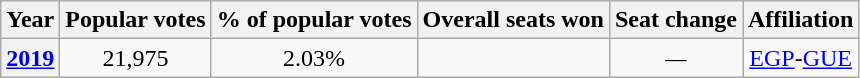<table class="wikitable" style="text-align:center">
<tr>
<th>Year</th>
<th>Popular votes</th>
<th>% of popular votes</th>
<th>Overall seats won</th>
<th>Seat change</th>
<th>Affiliation</th>
</tr>
<tr>
<th><a href='#'>2019</a></th>
<td>21,975</td>
<td>2.03%</td>
<td></td>
<td><em>—</em></td>
<td><a href='#'>EGP</a>-<a href='#'>GUE</a></td>
</tr>
</table>
